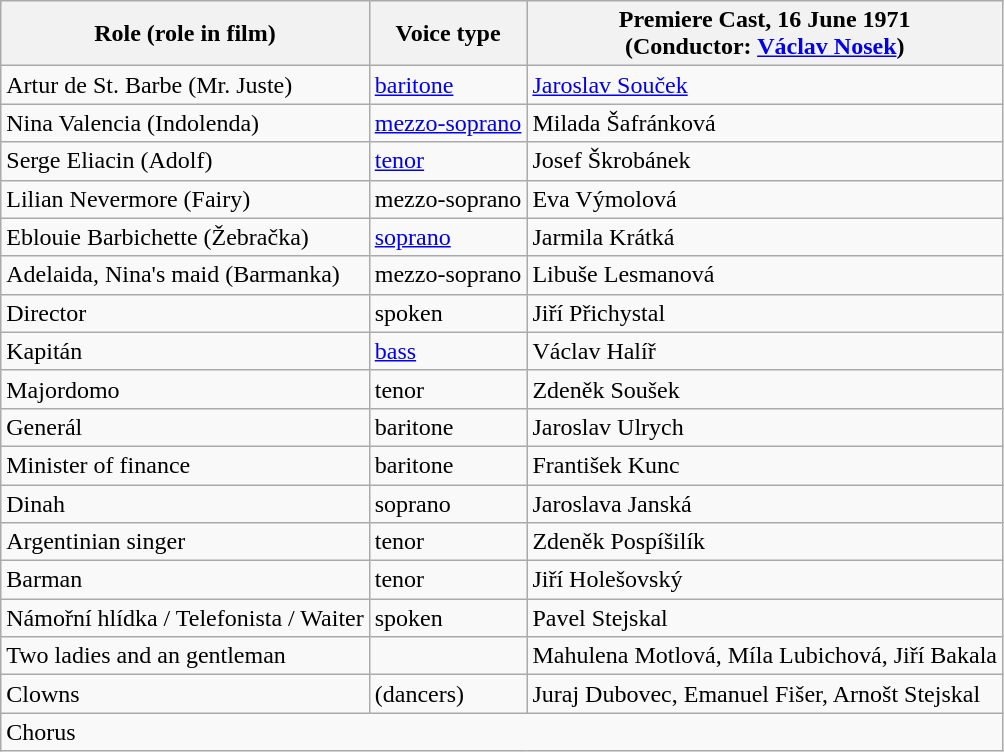<table class="wikitable">
<tr>
<th>Role (role in film)</th>
<th>Voice type</th>
<th>Premiere Cast, 16 June 1971<br>(Conductor: <a href='#'>Václav Nosek</a>)</th>
</tr>
<tr>
<td>Artur de St. Barbe (Mr. Juste)</td>
<td><a href='#'>baritone</a></td>
<td><a href='#'>Jaroslav Souček</a></td>
</tr>
<tr>
<td>Nina Valencia (Indolenda)</td>
<td><a href='#'>mezzo-soprano</a></td>
<td>Milada Šafránková</td>
</tr>
<tr>
<td>Serge Eliacin (Adolf)</td>
<td><a href='#'>tenor</a></td>
<td>Josef Škrobánek</td>
</tr>
<tr>
<td>Lilian Nevermore (Fairy)</td>
<td>mezzo-soprano</td>
<td>Eva Výmolová</td>
</tr>
<tr>
<td>Eblouie Barbichette (Žebračka)</td>
<td><a href='#'>soprano</a></td>
<td>Jarmila Krátká</td>
</tr>
<tr>
<td>Adelaida, Nina's maid (Barmanka)</td>
<td>mezzo-soprano</td>
<td>Libuše Lesmanová</td>
</tr>
<tr>
<td>Director</td>
<td>spoken</td>
<td>Jiří Přichystal</td>
</tr>
<tr>
<td>Kapitán</td>
<td><a href='#'>bass</a></td>
<td>Václav Halíř</td>
</tr>
<tr>
<td>Majordomo</td>
<td>tenor</td>
<td>Zdeněk Soušek</td>
</tr>
<tr>
<td>Generál</td>
<td>baritone</td>
<td>Jaroslav Ulrych</td>
</tr>
<tr>
<td>Minister of finance</td>
<td>baritone</td>
<td>František Kunc</td>
</tr>
<tr>
<td>Dinah</td>
<td>soprano</td>
<td>Jaroslava Janská</td>
</tr>
<tr>
<td>Argentinian singer</td>
<td>tenor</td>
<td>Zdeněk Pospíšilík</td>
</tr>
<tr>
<td>Barman</td>
<td>tenor</td>
<td>Jiří Holešovský</td>
</tr>
<tr>
<td>Námořní hlídka / Telefonista / Waiter</td>
<td>spoken</td>
<td>Pavel Stejskal</td>
</tr>
<tr>
<td>Two ladies and an gentleman</td>
<td></td>
<td>Mahulena Motlová, Míla Lubichová, Jiří Bakala</td>
</tr>
<tr>
<td>Clowns</td>
<td>(dancers)</td>
<td>Juraj Dubovec, Emanuel Fišer, Arnošt Stejskal</td>
</tr>
<tr>
<td colspan="4">Chorus</td>
</tr>
</table>
